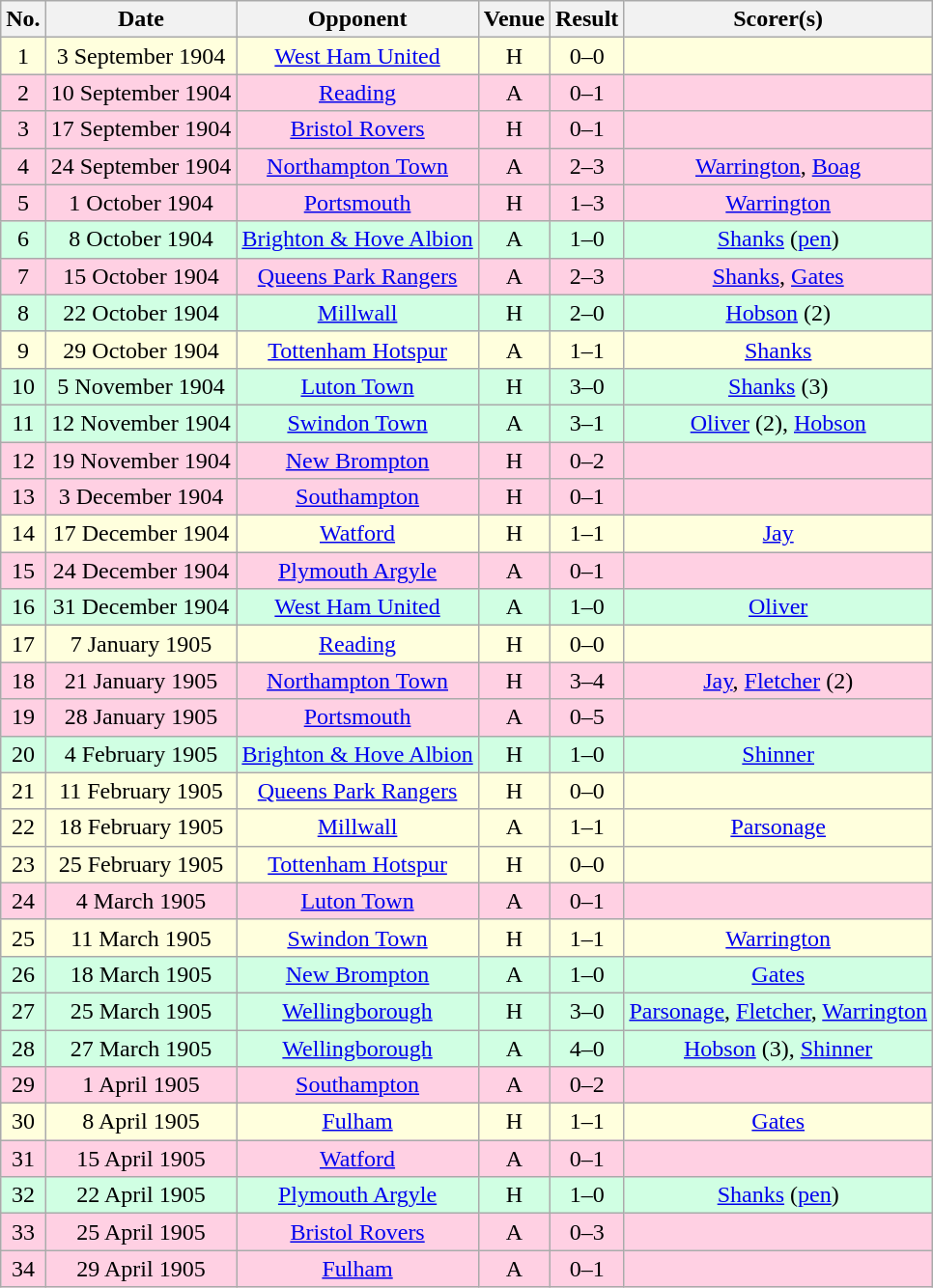<table class="wikitable sortable" style="text-align:center;">
<tr>
<th>No.</th>
<th>Date</th>
<th>Opponent</th>
<th>Venue</th>
<th>Result</th>
<th>Scorer(s)</th>
</tr>
<tr style="background:#ffd;">
<td>1</td>
<td>3 September 1904</td>
<td><a href='#'>West Ham United</a></td>
<td>H</td>
<td>0–0</td>
<td></td>
</tr>
<tr style="background:#ffd0e3;">
<td>2</td>
<td>10 September 1904</td>
<td><a href='#'>Reading</a></td>
<td>A</td>
<td>0–1</td>
<td></td>
</tr>
<tr style="background:#ffd0e3;">
<td>3</td>
<td>17 September 1904</td>
<td><a href='#'>Bristol Rovers</a></td>
<td>H</td>
<td>0–1</td>
<td></td>
</tr>
<tr style="background:#ffd0e3;">
<td>4</td>
<td>24 September 1904</td>
<td><a href='#'>Northampton Town</a></td>
<td>A</td>
<td>2–3</td>
<td><a href='#'>Warrington</a>, <a href='#'>Boag</a></td>
</tr>
<tr style="background:#ffd0e3;">
<td>5</td>
<td>1 October 1904</td>
<td><a href='#'>Portsmouth</a></td>
<td>H</td>
<td>1–3</td>
<td><a href='#'>Warrington</a></td>
</tr>
<tr style="background:#d0ffe3;">
<td>6</td>
<td>8 October 1904</td>
<td><a href='#'>Brighton & Hove Albion</a></td>
<td>A</td>
<td>1–0</td>
<td><a href='#'>Shanks</a> (<a href='#'>pen</a>)</td>
</tr>
<tr style="background:#ffd0e3;">
<td>7</td>
<td>15 October 1904</td>
<td><a href='#'>Queens Park Rangers</a></td>
<td>A</td>
<td>2–3</td>
<td><a href='#'>Shanks</a>, <a href='#'>Gates</a></td>
</tr>
<tr style="background:#d0ffe3;">
<td>8</td>
<td>22 October 1904</td>
<td><a href='#'>Millwall</a></td>
<td>H</td>
<td>2–0</td>
<td><a href='#'>Hobson</a> (2)</td>
</tr>
<tr style="background:#ffd;">
<td>9</td>
<td>29 October 1904</td>
<td><a href='#'>Tottenham Hotspur</a></td>
<td>A</td>
<td>1–1</td>
<td><a href='#'>Shanks</a></td>
</tr>
<tr style="background:#d0ffe3;">
<td>10</td>
<td>5 November 1904</td>
<td><a href='#'>Luton Town</a></td>
<td>H</td>
<td>3–0</td>
<td><a href='#'>Shanks</a> (3)</td>
</tr>
<tr style="background:#d0ffe3;">
<td>11</td>
<td>12 November 1904</td>
<td><a href='#'>Swindon Town</a></td>
<td>A</td>
<td>3–1</td>
<td><a href='#'>Oliver</a> (2), <a href='#'>Hobson</a></td>
</tr>
<tr style="background:#ffd0e3;">
<td>12</td>
<td>19 November 1904</td>
<td><a href='#'>New Brompton</a></td>
<td>H</td>
<td>0–2</td>
<td></td>
</tr>
<tr style="background:#ffd0e3;">
<td>13</td>
<td>3 December 1904</td>
<td><a href='#'>Southampton</a></td>
<td>H</td>
<td>0–1</td>
<td></td>
</tr>
<tr style="background:#ffd;">
<td>14</td>
<td>17 December 1904</td>
<td><a href='#'>Watford</a></td>
<td>H</td>
<td>1–1</td>
<td><a href='#'>Jay</a></td>
</tr>
<tr style="background:#ffd0e3;">
<td>15</td>
<td>24 December 1904</td>
<td><a href='#'>Plymouth Argyle</a></td>
<td>A</td>
<td>0–1</td>
<td></td>
</tr>
<tr style="background:#d0ffe3;">
<td>16</td>
<td>31 December 1904</td>
<td><a href='#'>West Ham United</a></td>
<td>A</td>
<td>1–0</td>
<td><a href='#'>Oliver</a></td>
</tr>
<tr style="background:#ffd;">
<td>17</td>
<td>7 January 1905</td>
<td><a href='#'>Reading</a></td>
<td>H</td>
<td>0–0</td>
<td></td>
</tr>
<tr style="background:#ffd0e3;">
<td>18</td>
<td>21 January 1905</td>
<td><a href='#'>Northampton Town</a></td>
<td>H</td>
<td>3–4</td>
<td><a href='#'>Jay</a>, <a href='#'>Fletcher</a> (2)</td>
</tr>
<tr style="background:#ffd0e3;">
<td>19</td>
<td>28 January 1905</td>
<td><a href='#'>Portsmouth</a></td>
<td>A</td>
<td>0–5</td>
<td></td>
</tr>
<tr style="background:#d0ffe3;">
<td>20</td>
<td>4 February 1905</td>
<td><a href='#'>Brighton & Hove Albion</a></td>
<td>H</td>
<td>1–0</td>
<td><a href='#'>Shinner</a></td>
</tr>
<tr style="background:#ffd;">
<td>21</td>
<td>11 February 1905</td>
<td><a href='#'>Queens Park Rangers</a></td>
<td>H</td>
<td>0–0</td>
<td></td>
</tr>
<tr style="background:#ffd;">
<td>22</td>
<td>18 February 1905</td>
<td><a href='#'>Millwall</a></td>
<td>A</td>
<td>1–1</td>
<td><a href='#'>Parsonage</a></td>
</tr>
<tr style="background:#ffd;">
<td>23</td>
<td>25 February 1905</td>
<td><a href='#'>Tottenham Hotspur</a></td>
<td>H</td>
<td>0–0</td>
<td></td>
</tr>
<tr style="background:#ffd0e3;">
<td>24</td>
<td>4 March 1905</td>
<td><a href='#'>Luton Town</a></td>
<td>A</td>
<td>0–1</td>
<td></td>
</tr>
<tr style="background:#ffd;">
<td>25</td>
<td>11 March 1905</td>
<td><a href='#'>Swindon Town</a></td>
<td>H</td>
<td>1–1</td>
<td><a href='#'>Warrington</a></td>
</tr>
<tr style="background:#d0ffe3;">
<td>26</td>
<td>18 March 1905</td>
<td><a href='#'>New Brompton</a></td>
<td>A</td>
<td>1–0</td>
<td><a href='#'>Gates</a></td>
</tr>
<tr style="background:#d0ffe3;">
<td>27</td>
<td>25 March 1905</td>
<td><a href='#'>Wellingborough</a></td>
<td>H</td>
<td>3–0</td>
<td><a href='#'>Parsonage</a>, <a href='#'>Fletcher</a>, <a href='#'>Warrington</a></td>
</tr>
<tr style="background:#d0ffe3;">
<td>28</td>
<td>27 March 1905</td>
<td><a href='#'>Wellingborough</a></td>
<td>A</td>
<td>4–0</td>
<td><a href='#'>Hobson</a> (3), <a href='#'>Shinner</a></td>
</tr>
<tr style="background:#ffd0e3;">
<td>29</td>
<td>1 April 1905</td>
<td><a href='#'>Southampton</a></td>
<td>A</td>
<td>0–2</td>
<td></td>
</tr>
<tr style="background:#ffd;">
<td>30</td>
<td>8 April 1905</td>
<td><a href='#'>Fulham</a></td>
<td>H</td>
<td>1–1</td>
<td><a href='#'>Gates</a></td>
</tr>
<tr style="background:#ffd0e3;">
<td>31</td>
<td>15 April 1905</td>
<td><a href='#'>Watford</a></td>
<td>A</td>
<td>0–1</td>
<td></td>
</tr>
<tr style="background:#d0ffe3;">
<td>32</td>
<td>22 April 1905</td>
<td><a href='#'>Plymouth Argyle</a></td>
<td>H</td>
<td>1–0</td>
<td><a href='#'>Shanks</a> (<a href='#'>pen</a>)</td>
</tr>
<tr style="background:#ffd0e3;">
<td>33</td>
<td>25 April 1905</td>
<td><a href='#'>Bristol Rovers</a></td>
<td>A</td>
<td>0–3</td>
<td></td>
</tr>
<tr style="background:#ffd0e3;">
<td>34</td>
<td>29 April 1905</td>
<td><a href='#'>Fulham</a></td>
<td>A</td>
<td>0–1</td>
<td></td>
</tr>
</table>
